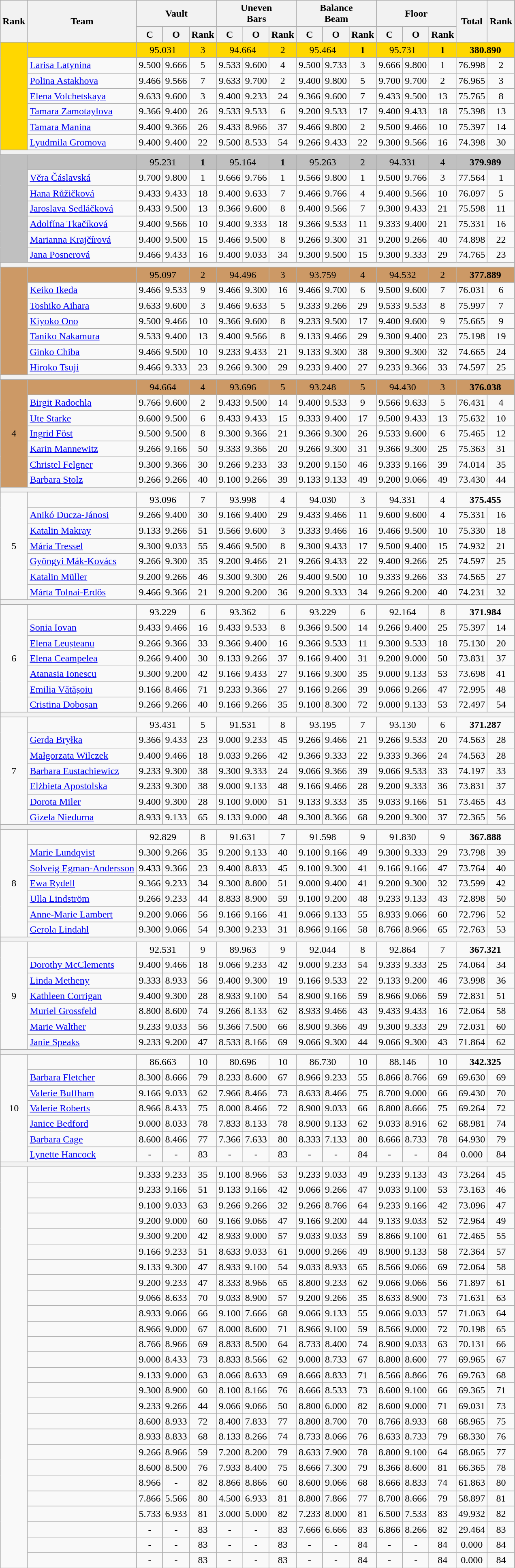<table class="wikitable" style="text-align:center">
<tr>
<th rowspan=2>Rank</th>
<th rowspan=2>Team</th>
<th colspan=3>Vault</th>
<th colspan=3>Uneven<br>Bars</th>
<th colspan=3>Balance<br>Beam</th>
<th colspan=3>Floor</th>
<th rowspan=2>Total</th>
<th rowspan=2>Rank</th>
</tr>
<tr>
<th>C</th>
<th>O</th>
<th>Rank</th>
<th>C</th>
<th>O</th>
<th>Rank</th>
<th>C</th>
<th>O</th>
<th>Rank</th>
<th>C</th>
<th>O</th>
<th>Rank</th>
</tr>
<tr>
</tr>
<tr bgcolor=gold>
<td rowspan=7></td>
<td align=left></td>
<td colspan=2>95.031</td>
<td>3</td>
<td colspan=2>94.664</td>
<td>2</td>
<td colspan=2>95.464</td>
<td><strong>1</strong></td>
<td colspan=2>95.731</td>
<td><strong>1</strong></td>
<td colspan=2><strong>380.890</strong></td>
</tr>
<tr>
<td align=left><a href='#'>Larisa Latynina</a></td>
<td>9.500</td>
<td>9.666</td>
<td>5</td>
<td>9.533</td>
<td>9.600</td>
<td>4</td>
<td>9.500</td>
<td>9.733</td>
<td>3</td>
<td>9.666</td>
<td>9.800</td>
<td>1</td>
<td>76.998</td>
<td>2</td>
</tr>
<tr>
<td align=left><a href='#'>Polina Astakhova</a></td>
<td>9.466</td>
<td>9.566</td>
<td>7</td>
<td>9.633</td>
<td>9.700</td>
<td>2</td>
<td>9.400</td>
<td>9.800</td>
<td>5</td>
<td>9.700</td>
<td>9.700</td>
<td>2</td>
<td>76.965</td>
<td>3</td>
</tr>
<tr>
<td align=left><a href='#'>Elena Volchetskaya</a></td>
<td>9.633</td>
<td>9.600</td>
<td>3</td>
<td>9.400</td>
<td>9.233</td>
<td>24</td>
<td>9.366</td>
<td>9.600</td>
<td>7</td>
<td>9.433</td>
<td>9.500</td>
<td>13</td>
<td>75.765</td>
<td>8</td>
</tr>
<tr>
<td align=left><a href='#'>Tamara Zamotaylova</a></td>
<td>9.366</td>
<td>9.400</td>
<td>26</td>
<td>9.533</td>
<td>9.533</td>
<td>6</td>
<td>9.200</td>
<td>9.533</td>
<td>17</td>
<td>9.400</td>
<td>9.433</td>
<td>18</td>
<td>75.398</td>
<td>13</td>
</tr>
<tr>
<td align=left><a href='#'>Tamara Manina</a></td>
<td>9.400</td>
<td>9.366</td>
<td>26</td>
<td>9.433</td>
<td>8.966</td>
<td>37</td>
<td>9.466</td>
<td>9.800</td>
<td>2</td>
<td>9.500</td>
<td>9.466</td>
<td>10</td>
<td>75.397</td>
<td>14</td>
</tr>
<tr>
<td align=left><a href='#'>Lyudmila Gromova</a></td>
<td>9.400</td>
<td>9.400</td>
<td>22</td>
<td>9.500</td>
<td>8.533</td>
<td>54</td>
<td>9.266</td>
<td>9.433</td>
<td>22</td>
<td>9.300</td>
<td>9.566</td>
<td>16</td>
<td>74.398</td>
<td>30</td>
</tr>
<tr>
<th colspan=16></th>
</tr>
<tr>
</tr>
<tr bgcolor=silver>
<td rowspan=7></td>
<td align=left></td>
<td colspan=2>95.231</td>
<td><strong>1</strong></td>
<td colspan=2>95.164</td>
<td><strong>1</strong></td>
<td colspan=2>95.263</td>
<td>2</td>
<td colspan=2>94.331</td>
<td>4</td>
<td colspan=2><strong>379.989</strong></td>
</tr>
<tr>
<td align=left><a href='#'>Věra Čáslavská</a></td>
<td>9.700</td>
<td>9.800</td>
<td>1</td>
<td>9.666</td>
<td>9.766</td>
<td>1</td>
<td>9.566</td>
<td>9.800</td>
<td>1</td>
<td>9.500</td>
<td>9.766</td>
<td>3</td>
<td>77.564</td>
<td>1</td>
</tr>
<tr>
<td align=left><a href='#'>Hana Růžičková</a></td>
<td>9.433</td>
<td>9.433</td>
<td>18</td>
<td>9.400</td>
<td>9.633</td>
<td>7</td>
<td>9.466</td>
<td>9.766</td>
<td>4</td>
<td>9.400</td>
<td>9.566</td>
<td>10</td>
<td>76.097</td>
<td>5</td>
</tr>
<tr>
<td align=left><a href='#'>Jaroslava Sedláčková</a></td>
<td>9.433</td>
<td>9.500</td>
<td>13</td>
<td>9.366</td>
<td>9.600</td>
<td>8</td>
<td>9.400</td>
<td>9.566</td>
<td>7</td>
<td>9.300</td>
<td>9.433</td>
<td>21</td>
<td>75.598</td>
<td>11</td>
</tr>
<tr>
<td align=left><a href='#'>Adolfína Tkačíková</a></td>
<td>9.400</td>
<td>9.566</td>
<td>10</td>
<td>9.400</td>
<td>9.333</td>
<td>18</td>
<td>9.366</td>
<td>9.533</td>
<td>11</td>
<td>9.333</td>
<td>9.400</td>
<td>21</td>
<td>75.331</td>
<td>16</td>
</tr>
<tr>
<td align=left><a href='#'>Marianna Krajčírová</a></td>
<td>9.400</td>
<td>9.500</td>
<td>15</td>
<td>9.466</td>
<td>9.500</td>
<td>8</td>
<td>9.266</td>
<td>9.300</td>
<td>31</td>
<td>9.200</td>
<td>9.266</td>
<td>40</td>
<td>74.898</td>
<td>22</td>
</tr>
<tr>
<td align=left><a href='#'>Jana Posnerová</a></td>
<td>9.466</td>
<td>9.433</td>
<td>16</td>
<td>9.400</td>
<td>9.033</td>
<td>34</td>
<td>9.300</td>
<td>9.500</td>
<td>15</td>
<td>9.300</td>
<td>9.333</td>
<td>29</td>
<td>74.765</td>
<td>23</td>
</tr>
<tr>
<th colspan=16></th>
</tr>
<tr>
</tr>
<tr bgcolor=#CC9966>
<td rowspan=7></td>
<td align=left></td>
<td colspan=2>95.097</td>
<td>2</td>
<td colspan=2>94.496</td>
<td>3</td>
<td colspan=2>93.759</td>
<td>4</td>
<td colspan=2>94.532</td>
<td>2</td>
<td colspan=2><strong>377.889</strong></td>
</tr>
<tr>
<td align=left><a href='#'>Keiko Ikeda</a></td>
<td>9.466</td>
<td>9.533</td>
<td>9</td>
<td>9.466</td>
<td>9.300</td>
<td>16</td>
<td>9.466</td>
<td>9.700</td>
<td>6</td>
<td>9.500</td>
<td>9.600</td>
<td>7</td>
<td>76.031</td>
<td>6</td>
</tr>
<tr>
<td align=left><a href='#'>Toshiko Aihara</a></td>
<td>9.633</td>
<td>9.600</td>
<td>3</td>
<td>9.466</td>
<td>9.633</td>
<td>5</td>
<td>9.333</td>
<td>9.266</td>
<td>29</td>
<td>9.533</td>
<td>9.533</td>
<td>8</td>
<td>75.997</td>
<td>7</td>
</tr>
<tr>
<td align=left><a href='#'>Kiyoko Ono</a></td>
<td>9.500</td>
<td>9.466</td>
<td>10</td>
<td>9.366</td>
<td>9.600</td>
<td>8</td>
<td>9.233</td>
<td>9.500</td>
<td>17</td>
<td>9.400</td>
<td>9.600</td>
<td>9</td>
<td>75.665</td>
<td>9</td>
</tr>
<tr>
<td align=left><a href='#'>Taniko Nakamura</a></td>
<td>9.533</td>
<td>9.400</td>
<td>13</td>
<td>9.400</td>
<td>9.566</td>
<td>8</td>
<td>9.133</td>
<td>9.466</td>
<td>29</td>
<td>9.300</td>
<td>9.400</td>
<td>23</td>
<td>75.198</td>
<td>19</td>
</tr>
<tr>
<td align=left><a href='#'>Ginko Chiba</a></td>
<td>9.466</td>
<td>9.500</td>
<td>10</td>
<td>9.233</td>
<td>9.433</td>
<td>21</td>
<td>9.133</td>
<td>9.300</td>
<td>38</td>
<td>9.300</td>
<td>9.300</td>
<td>32</td>
<td>74.665</td>
<td>24</td>
</tr>
<tr>
<td align=left><a href='#'>Hiroko Tsuji</a></td>
<td>9.466</td>
<td>9.333</td>
<td>23</td>
<td>9.266</td>
<td>9.300</td>
<td>29</td>
<td>9.233</td>
<td>9.400</td>
<td>27</td>
<td>9.233</td>
<td>9.366</td>
<td>33</td>
<td>74.597</td>
<td>25</td>
</tr>
<tr>
<th colspan=16></th>
</tr>
<tr bgcolor=#CC9966>
<td rowspan=7>4</td>
<td align=left></td>
<td colspan=2>94.664</td>
<td>4</td>
<td colspan=2>93.696</td>
<td>5</td>
<td colspan=2>93.248</td>
<td>5</td>
<td colspan=2>94.430</td>
<td>3</td>
<td colspan=2><strong>376.038</strong></td>
</tr>
<tr>
<td align=left><a href='#'>Birgit Radochla</a></td>
<td>9.766</td>
<td>9.600</td>
<td>2</td>
<td>9.433</td>
<td>9.500</td>
<td>14</td>
<td>9.400</td>
<td>9.533</td>
<td>9</td>
<td>9.566</td>
<td>9.633</td>
<td>5</td>
<td>76.431</td>
<td>4</td>
</tr>
<tr>
<td align=left><a href='#'>Ute Starke</a></td>
<td>9.600</td>
<td>9.500</td>
<td>6</td>
<td>9.433</td>
<td>9.433</td>
<td>15</td>
<td>9.333</td>
<td>9.400</td>
<td>17</td>
<td>9.500</td>
<td>9.433</td>
<td>13</td>
<td>75.632</td>
<td>10</td>
</tr>
<tr>
<td align=left><a href='#'>Ingrid Föst</a></td>
<td>9.500</td>
<td>9.500</td>
<td>8</td>
<td>9.300</td>
<td>9.366</td>
<td>21</td>
<td>9.366</td>
<td>9.300</td>
<td>26</td>
<td>9.533</td>
<td>9.600</td>
<td>6</td>
<td>75.465</td>
<td>12</td>
</tr>
<tr>
<td align=left><a href='#'>Karin Mannewitz</a></td>
<td>9.266</td>
<td>9.166</td>
<td>50</td>
<td>9.333</td>
<td>9.366</td>
<td>20</td>
<td>9.266</td>
<td>9.300</td>
<td>31</td>
<td>9.366</td>
<td>9.300</td>
<td>25</td>
<td>75.363</td>
<td>31</td>
</tr>
<tr>
<td align=left><a href='#'>Christel Felgner</a></td>
<td>9.300</td>
<td>9.366</td>
<td>30</td>
<td>9.266</td>
<td>9.233</td>
<td>33</td>
<td>9.200</td>
<td>9.150</td>
<td>46</td>
<td>9.333</td>
<td>9.166</td>
<td>39</td>
<td>74.014</td>
<td>35</td>
</tr>
<tr>
<td align=left><a href='#'>Barbara Stolz</a></td>
<td>9.266</td>
<td>9.266</td>
<td>40</td>
<td>9.100</td>
<td>9.266</td>
<td>39</td>
<td>9.133</td>
<td>9.133</td>
<td>49</td>
<td>9.200</td>
<td>9.066</td>
<td>49</td>
<td>73.430</td>
<td>44</td>
</tr>
<tr>
<th colspan=16></th>
</tr>
<tr>
<td rowspan=7>5</td>
<td align=left></td>
<td colspan=2>93.096</td>
<td>7</td>
<td colspan=2>93.998</td>
<td>4</td>
<td colspan=2>94.030</td>
<td>3</td>
<td colspan=2>94.331</td>
<td>4</td>
<td colspan=2><strong>375.455</strong></td>
</tr>
<tr>
<td align=left><a href='#'>Anikó Ducza-Jánosi</a></td>
<td>9.266</td>
<td>9.400</td>
<td>30</td>
<td>9.166</td>
<td>9.400</td>
<td>29</td>
<td>9.433</td>
<td>9.466</td>
<td>11</td>
<td>9.600</td>
<td>9.600</td>
<td>4</td>
<td>75.331</td>
<td>16</td>
</tr>
<tr>
<td align=left><a href='#'>Katalin Makray</a></td>
<td>9.133</td>
<td>9.266</td>
<td>51</td>
<td>9.566</td>
<td>9.600</td>
<td>3</td>
<td>9.333</td>
<td>9.466</td>
<td>16</td>
<td>9.466</td>
<td>9.500</td>
<td>10</td>
<td>75.330</td>
<td>18</td>
</tr>
<tr>
<td align=left><a href='#'>Mária Tressel</a></td>
<td>9.300</td>
<td>9.033</td>
<td>55</td>
<td>9.466</td>
<td>9.500</td>
<td>8</td>
<td>9.300</td>
<td>9.433</td>
<td>17</td>
<td>9.500</td>
<td>9.400</td>
<td>15</td>
<td>74.932</td>
<td>21</td>
</tr>
<tr>
<td align=left><a href='#'>Gyöngyi Mák-Kovács</a></td>
<td>9.266</td>
<td>9.300</td>
<td>35</td>
<td>9.200</td>
<td>9.466</td>
<td>21</td>
<td>9.266</td>
<td>9.433</td>
<td>22</td>
<td>9.400</td>
<td>9.266</td>
<td>25</td>
<td>74.597</td>
<td>25</td>
</tr>
<tr>
<td align=left><a href='#'>Katalin Müller</a></td>
<td>9.200</td>
<td>9.266</td>
<td>46</td>
<td>9.300</td>
<td>9.300</td>
<td>26</td>
<td>9.400</td>
<td>9.500</td>
<td>10</td>
<td>9.333</td>
<td>9.266</td>
<td>33</td>
<td>74.565</td>
<td>27</td>
</tr>
<tr>
<td align=left><a href='#'>Márta Tolnai-Erdős</a></td>
<td>9.466</td>
<td>9.366</td>
<td>21</td>
<td>9.200</td>
<td>9.200</td>
<td>36</td>
<td>9.200</td>
<td>9.333</td>
<td>34</td>
<td>9.266</td>
<td>9.200</td>
<td>40</td>
<td>74.231</td>
<td>32</td>
</tr>
<tr>
<th colspan=16></th>
</tr>
<tr>
<td rowspan=7>6</td>
<td align=left></td>
<td colspan=2>93.229</td>
<td>6</td>
<td colspan=2>93.362</td>
<td>6</td>
<td colspan=2>93.229</td>
<td>6</td>
<td colspan=2>92.164</td>
<td>8</td>
<td colspan=2><strong>371.984</strong></td>
</tr>
<tr>
<td align=left><a href='#'>Sonia Iovan</a></td>
<td>9.433</td>
<td>9.466</td>
<td>16</td>
<td>9.433</td>
<td>9.533</td>
<td>8</td>
<td>9.366</td>
<td>9.500</td>
<td>14</td>
<td>9.266</td>
<td>9.400</td>
<td>25</td>
<td>75.397</td>
<td>14</td>
</tr>
<tr>
<td align=left><a href='#'>Elena Leușteanu</a></td>
<td>9.266</td>
<td>9.366</td>
<td>33</td>
<td>9.366</td>
<td>9.400</td>
<td>16</td>
<td>9.366</td>
<td>9.533</td>
<td>11</td>
<td>9.300</td>
<td>9.533</td>
<td>18</td>
<td>75.130</td>
<td>20</td>
</tr>
<tr>
<td align=left><a href='#'>Elena Ceampelea</a></td>
<td>9.266</td>
<td>9.400</td>
<td>30</td>
<td>9.133</td>
<td>9.266</td>
<td>37</td>
<td>9.166</td>
<td>9.400</td>
<td>31</td>
<td>9.200</td>
<td>9.000</td>
<td>50</td>
<td>73.831</td>
<td>37</td>
</tr>
<tr>
<td align=left><a href='#'>Atanasia Ionescu</a></td>
<td>9.300</td>
<td>9.200</td>
<td>42</td>
<td>9.166</td>
<td>9.433</td>
<td>27</td>
<td>9.166</td>
<td>9.300</td>
<td>35</td>
<td>9.000</td>
<td>9.133</td>
<td>53</td>
<td>73.698</td>
<td>41</td>
</tr>
<tr>
<td align=left><a href='#'>Emilia Vătășoiu</a></td>
<td>9.166</td>
<td>8.466</td>
<td>71</td>
<td>9.233</td>
<td>9.366</td>
<td>27</td>
<td>9.166</td>
<td>9.266</td>
<td>39</td>
<td>9.066</td>
<td>9.266</td>
<td>47</td>
<td>72.995</td>
<td>48</td>
</tr>
<tr>
<td align=left><a href='#'>Cristina Doboșan</a></td>
<td>9.266</td>
<td>9.266</td>
<td>40</td>
<td>9.166</td>
<td>9.266</td>
<td>35</td>
<td>9.100</td>
<td>8.300</td>
<td>72</td>
<td>9.000</td>
<td>9.133</td>
<td>53</td>
<td>72.497</td>
<td>54</td>
</tr>
<tr>
<th colspan=16></th>
</tr>
<tr>
<td rowspan=7>7</td>
<td align=left></td>
<td colspan=2>93.431</td>
<td>5</td>
<td colspan=2>91.531</td>
<td>8</td>
<td colspan=2>93.195</td>
<td>7</td>
<td colspan=2>93.130</td>
<td>6</td>
<td colspan=2><strong>371.287</strong></td>
</tr>
<tr>
<td align=left><a href='#'>Gerda Bryłka</a></td>
<td>9.366</td>
<td>9.433</td>
<td>23</td>
<td>9.000</td>
<td>9.233</td>
<td>45</td>
<td>9.266</td>
<td>9.466</td>
<td>21</td>
<td>9.266</td>
<td>9.533</td>
<td>20</td>
<td>74.563</td>
<td>28</td>
</tr>
<tr>
<td align=left><a href='#'>Małgorzata Wilczek</a></td>
<td>9.400</td>
<td>9.466</td>
<td>18</td>
<td>9.033</td>
<td>9.266</td>
<td>42</td>
<td>9.366</td>
<td>9.333</td>
<td>22</td>
<td>9.333</td>
<td>9.366</td>
<td>24</td>
<td>74.563</td>
<td>28</td>
</tr>
<tr>
<td align=left><a href='#'>Barbara Eustachiewicz</a></td>
<td>9.233</td>
<td>9.300</td>
<td>38</td>
<td>9.300</td>
<td>9.333</td>
<td>24</td>
<td>9.066</td>
<td>9.366</td>
<td>39</td>
<td>9.066</td>
<td>9.533</td>
<td>33</td>
<td>74.197</td>
<td>33</td>
</tr>
<tr>
<td align=left><a href='#'>Elżbieta Apostolska</a></td>
<td>9.233</td>
<td>9.300</td>
<td>38</td>
<td>9.000</td>
<td>9.133</td>
<td>48</td>
<td>9.166</td>
<td>9.466</td>
<td>28</td>
<td>9.200</td>
<td>9.333</td>
<td>36</td>
<td>73.831</td>
<td>37</td>
</tr>
<tr>
<td align=left><a href='#'>Dorota Miler</a></td>
<td>9.400</td>
<td>9.300</td>
<td>28</td>
<td>9.100</td>
<td>9.000</td>
<td>51</td>
<td>9.133</td>
<td>9.333</td>
<td>35</td>
<td>9.033</td>
<td>9.166</td>
<td>51</td>
<td>73.465</td>
<td>43</td>
</tr>
<tr>
<td align=left><a href='#'>Gizela Niedurna</a></td>
<td>8.933</td>
<td>9.133</td>
<td>65</td>
<td>9.133</td>
<td>9.000</td>
<td>48</td>
<td>9.300</td>
<td>8.366</td>
<td>68</td>
<td>9.200</td>
<td>9.300</td>
<td>37</td>
<td>72.365</td>
<td>56</td>
</tr>
<tr>
<th colspan=16></th>
</tr>
<tr>
<td rowspan=7>8</td>
<td align=left></td>
<td colspan=2>92.829</td>
<td>8</td>
<td colspan=2>91.631</td>
<td>7</td>
<td colspan=2>91.598</td>
<td>9</td>
<td colspan=2>91.830</td>
<td>9</td>
<td colspan=2><strong>367.888</strong></td>
</tr>
<tr>
<td align=left><a href='#'>Marie Lundqvist</a></td>
<td>9.300</td>
<td>9.266</td>
<td>35</td>
<td>9.200</td>
<td>9.133</td>
<td>40</td>
<td>9.100</td>
<td>9.166</td>
<td>49</td>
<td>9.300</td>
<td>9.333</td>
<td>29</td>
<td>73.798</td>
<td>39</td>
</tr>
<tr>
<td align=left><a href='#'>Solveig Egman-Andersson</a></td>
<td>9.433</td>
<td>9.366</td>
<td>23</td>
<td>9.400</td>
<td>8.833</td>
<td>45</td>
<td>9.100</td>
<td>9.300</td>
<td>41</td>
<td>9.166</td>
<td>9.166</td>
<td>47</td>
<td>73.764</td>
<td>40</td>
</tr>
<tr>
<td align=left><a href='#'>Ewa Rydell</a></td>
<td>9.366</td>
<td>9.233</td>
<td>34</td>
<td>9.300</td>
<td>8.800</td>
<td>51</td>
<td>9.000</td>
<td>9.400</td>
<td>41</td>
<td>9.200</td>
<td>9.300</td>
<td>32</td>
<td>73.599</td>
<td>42</td>
</tr>
<tr>
<td align=left><a href='#'>Ulla Lindström</a></td>
<td>9.266</td>
<td>9.233</td>
<td>44</td>
<td>8.833</td>
<td>8.900</td>
<td>59</td>
<td>9.100</td>
<td>9.200</td>
<td>48</td>
<td>9.233</td>
<td>9.133</td>
<td>43</td>
<td>72.898</td>
<td>50</td>
</tr>
<tr>
<td align=left><a href='#'>Anne-Marie Lambert</a></td>
<td>9.200</td>
<td>9.066</td>
<td>56</td>
<td>9.166</td>
<td>9.166</td>
<td>41</td>
<td>9.066</td>
<td>9.133</td>
<td>55</td>
<td>8.933</td>
<td>9.066</td>
<td>60</td>
<td>72.796</td>
<td>52</td>
</tr>
<tr>
<td align=left><a href='#'>Gerola Lindahl</a></td>
<td>9.300</td>
<td>9.066</td>
<td>54</td>
<td>9.300</td>
<td>9.233</td>
<td>31</td>
<td>8.966</td>
<td>9.166</td>
<td>58</td>
<td>8.766</td>
<td>8.966</td>
<td>65</td>
<td>72.763</td>
<td>53</td>
</tr>
<tr>
<th colspan=16></th>
</tr>
<tr>
<td rowspan=7>9</td>
<td align=left></td>
<td colspan=2>92.531</td>
<td>9</td>
<td colspan=2>89.963</td>
<td>9</td>
<td colspan=2>92.044</td>
<td>8</td>
<td colspan=2>92.864</td>
<td>7</td>
<td colspan=2><strong>367.321</strong></td>
</tr>
<tr>
<td align=left><a href='#'>Dorothy McClements</a></td>
<td>9.400</td>
<td>9.466</td>
<td>18</td>
<td>9.066</td>
<td>9.233</td>
<td>42</td>
<td>9.000</td>
<td>9.233</td>
<td>54</td>
<td>9.333</td>
<td>9.333</td>
<td>25</td>
<td>74.064</td>
<td>34</td>
</tr>
<tr>
<td align=left><a href='#'>Linda Metheny</a></td>
<td>9.333</td>
<td>8.933</td>
<td>56</td>
<td>9.400</td>
<td>9.300</td>
<td>19</td>
<td>9.166</td>
<td>9.533</td>
<td>22</td>
<td>9.133</td>
<td>9.200</td>
<td>46</td>
<td>73.998</td>
<td>36</td>
</tr>
<tr>
<td align=left><a href='#'>Kathleen Corrigan</a></td>
<td>9.400</td>
<td>9.300</td>
<td>28</td>
<td>8.933</td>
<td>9.100</td>
<td>54</td>
<td>8.900</td>
<td>9.166</td>
<td>59</td>
<td>8.966</td>
<td>9.066</td>
<td>59</td>
<td>72.831</td>
<td>51</td>
</tr>
<tr>
<td align=left><a href='#'>Muriel Grossfeld</a></td>
<td>8.800</td>
<td>8.600</td>
<td>74</td>
<td>9.266</td>
<td>8.133</td>
<td>62</td>
<td>8.933</td>
<td>9.466</td>
<td>43</td>
<td>9.433</td>
<td>9.433</td>
<td>16</td>
<td>72.064</td>
<td>58</td>
</tr>
<tr>
<td align=left><a href='#'>Marie Walther</a></td>
<td>9.233</td>
<td>9.033</td>
<td>56</td>
<td>9.366</td>
<td>7.500</td>
<td>66</td>
<td>8.900</td>
<td>9.366</td>
<td>49</td>
<td>9.300</td>
<td>9.333</td>
<td>29</td>
<td>72.031</td>
<td>60</td>
</tr>
<tr>
<td align=left><a href='#'>Janie Speaks</a></td>
<td>9.233</td>
<td>9.200</td>
<td>47</td>
<td>8.533</td>
<td>8.166</td>
<td>69</td>
<td>9.066</td>
<td>9.300</td>
<td>44</td>
<td>9.066</td>
<td>9.300</td>
<td>43</td>
<td>71.864</td>
<td>62</td>
</tr>
<tr>
<th colspan=16></th>
</tr>
<tr>
<td rowspan=7>10</td>
<td align=left></td>
<td colspan=2>86.663</td>
<td>10</td>
<td colspan=2>80.696</td>
<td>10</td>
<td colspan=2>86.730</td>
<td>10</td>
<td colspan=2>88.146</td>
<td>10</td>
<td colspan=2><strong>342.325</strong></td>
</tr>
<tr>
<td align=left><a href='#'>Barbara Fletcher</a></td>
<td>8.300</td>
<td>8.666</td>
<td>79</td>
<td>8.233</td>
<td>8.600</td>
<td>67</td>
<td>8.966</td>
<td>9.233</td>
<td>55</td>
<td>8.866</td>
<td>8.766</td>
<td>69</td>
<td>69.630</td>
<td>69</td>
</tr>
<tr>
<td align=left><a href='#'>Valerie Buffham</a></td>
<td>9.166</td>
<td>9.033</td>
<td>62</td>
<td>7.966</td>
<td>8.466</td>
<td>73</td>
<td>8.633</td>
<td>8.466</td>
<td>75</td>
<td>8.700</td>
<td>9.000</td>
<td>66</td>
<td>69.430</td>
<td>70</td>
</tr>
<tr>
<td align=left><a href='#'>Valerie Roberts</a></td>
<td>8.966</td>
<td>8.433</td>
<td>75</td>
<td>8.000</td>
<td>8.466</td>
<td>72</td>
<td>8.900</td>
<td>9.033</td>
<td>66</td>
<td>8.800</td>
<td>8.666</td>
<td>75</td>
<td>69.264</td>
<td>72</td>
</tr>
<tr>
<td align=left><a href='#'>Janice Bedford</a></td>
<td>9.000</td>
<td>8.033</td>
<td>78</td>
<td>7.833</td>
<td>8.133</td>
<td>78</td>
<td>8.900</td>
<td>9.133</td>
<td>62</td>
<td>9.033</td>
<td>8.916</td>
<td>62</td>
<td>68.981</td>
<td>74</td>
</tr>
<tr>
<td align=left><a href='#'>Barbara Cage</a></td>
<td>8.600</td>
<td>8.466</td>
<td>77</td>
<td>7.366</td>
<td>7.633</td>
<td>80</td>
<td>8.333</td>
<td>7.133</td>
<td>80</td>
<td>8.666</td>
<td>8.733</td>
<td>78</td>
<td>64.930</td>
<td>79</td>
</tr>
<tr>
<td align=left><a href='#'>Lynette Hancock</a></td>
<td>-</td>
<td>-</td>
<td>83</td>
<td>-</td>
<td>-</td>
<td>83</td>
<td>-</td>
<td>-</td>
<td>84</td>
<td>-</td>
<td>-</td>
<td>84</td>
<td>0.000</td>
<td>84</td>
</tr>
<tr>
<th colspan=16></th>
</tr>
<tr>
<td rowspan=26></td>
<td align=left></td>
<td>9.333</td>
<td>9.233</td>
<td>35</td>
<td>9.100</td>
<td>8.966</td>
<td>53</td>
<td>9.233</td>
<td>9.033</td>
<td>49</td>
<td>9.233</td>
<td>9.133</td>
<td>43</td>
<td>73.264</td>
<td>45</td>
</tr>
<tr>
<td align=left></td>
<td>9.233</td>
<td>9.166</td>
<td>51</td>
<td>9.133</td>
<td>9.166</td>
<td>42</td>
<td>9.066</td>
<td>9.266</td>
<td>47</td>
<td>9.033</td>
<td>9.100</td>
<td>53</td>
<td>73.163</td>
<td>46</td>
</tr>
<tr>
<td align=left></td>
<td>9.100</td>
<td>9.033</td>
<td>63</td>
<td>9.266</td>
<td>9.266</td>
<td>32</td>
<td>9.266</td>
<td>8.766</td>
<td>64</td>
<td>9.233</td>
<td>9.166</td>
<td>42</td>
<td>73.096</td>
<td>47</td>
</tr>
<tr>
<td align=left></td>
<td>9.200</td>
<td>9.000</td>
<td>60</td>
<td>9.166</td>
<td>9.066</td>
<td>47</td>
<td>9.166</td>
<td>9.200</td>
<td>44</td>
<td>9.133</td>
<td>9.033</td>
<td>52</td>
<td>72.964</td>
<td>49</td>
</tr>
<tr>
<td align=left></td>
<td>9.300</td>
<td>9.200</td>
<td>42</td>
<td>8.933</td>
<td>9.000</td>
<td>57</td>
<td>9.033</td>
<td>9.033</td>
<td>59</td>
<td>8.866</td>
<td>9.100</td>
<td>61</td>
<td>72.465</td>
<td>55</td>
</tr>
<tr>
<td align=left></td>
<td>9.166</td>
<td>9.233</td>
<td>51</td>
<td>8.633</td>
<td>9.033</td>
<td>61</td>
<td>9.000</td>
<td>9.266</td>
<td>49</td>
<td>8.900</td>
<td>9.133</td>
<td>58</td>
<td>72.364</td>
<td>57</td>
</tr>
<tr>
<td align=left></td>
<td>9.133</td>
<td>9.300</td>
<td>47</td>
<td>8.933</td>
<td>9.100</td>
<td>54</td>
<td>9.033</td>
<td>8.933</td>
<td>65</td>
<td>8.566</td>
<td>9.066</td>
<td>69</td>
<td>72.064</td>
<td>58</td>
</tr>
<tr>
<td align=left></td>
<td>9.200</td>
<td>9.233</td>
<td>47</td>
<td>8.333</td>
<td>8.966</td>
<td>65</td>
<td>8.800</td>
<td>9.233</td>
<td>62</td>
<td>9.066</td>
<td>9.066</td>
<td>56</td>
<td>71.897</td>
<td>61</td>
</tr>
<tr>
<td align=left></td>
<td>9.066</td>
<td>8.633</td>
<td>70</td>
<td>9.033</td>
<td>8.900</td>
<td>57</td>
<td>9.200</td>
<td>9.266</td>
<td>35</td>
<td>8.633</td>
<td>8.900</td>
<td>73</td>
<td>71.631</td>
<td>63</td>
</tr>
<tr>
<td align=left></td>
<td>8.933</td>
<td>9.066</td>
<td>66</td>
<td>9.100</td>
<td>7.666</td>
<td>68</td>
<td>9.066</td>
<td>9.133</td>
<td>55</td>
<td>9.066</td>
<td>9.033</td>
<td>57</td>
<td>71.063</td>
<td>64</td>
</tr>
<tr>
<td align=left></td>
<td>8.966</td>
<td>9.000</td>
<td>67</td>
<td>8.000</td>
<td>8.600</td>
<td>71</td>
<td>8.966</td>
<td>9.100</td>
<td>59</td>
<td>8.566</td>
<td>9.000</td>
<td>72</td>
<td>70.198</td>
<td>65</td>
</tr>
<tr>
<td align=left></td>
<td>8.766</td>
<td>8.966</td>
<td>69</td>
<td>8.833</td>
<td>8.500</td>
<td>64</td>
<td>8.733</td>
<td>8.400</td>
<td>74</td>
<td>8.900</td>
<td>9.033</td>
<td>63</td>
<td>70.131</td>
<td>66</td>
</tr>
<tr>
<td align=left></td>
<td>9.000</td>
<td>8.433</td>
<td>73</td>
<td>8.833</td>
<td>8.566</td>
<td>62</td>
<td>9.000</td>
<td>8.733</td>
<td>67</td>
<td>8.800</td>
<td>8.600</td>
<td>77</td>
<td>69.965</td>
<td>67</td>
</tr>
<tr>
<td align=left></td>
<td>9.133</td>
<td>9.000</td>
<td>63</td>
<td>8.066</td>
<td>8.633</td>
<td>69</td>
<td>8.666</td>
<td>8.833</td>
<td>71</td>
<td>8.566</td>
<td>8.866</td>
<td>76</td>
<td>69.763</td>
<td>68</td>
</tr>
<tr>
<td align=left></td>
<td>9.300</td>
<td>8.900</td>
<td>60</td>
<td>8.100</td>
<td>8.166</td>
<td>76</td>
<td>8.666</td>
<td>8.533</td>
<td>73</td>
<td>8.600</td>
<td>9.100</td>
<td>66</td>
<td>69.365</td>
<td>71</td>
</tr>
<tr>
<td align=left></td>
<td>9.233</td>
<td>9.266</td>
<td>44</td>
<td>9.066</td>
<td>9.066</td>
<td>50</td>
<td>8.800</td>
<td>6.000</td>
<td>82</td>
<td>8.600</td>
<td>9.000</td>
<td>71</td>
<td>69.031</td>
<td>73</td>
</tr>
<tr>
<td align=left></td>
<td>8.600</td>
<td>8.933</td>
<td>72</td>
<td>8.400</td>
<td>7.833</td>
<td>77</td>
<td>8.800</td>
<td>8.700</td>
<td>70</td>
<td>8.766</td>
<td>8.933</td>
<td>68</td>
<td>68.965</td>
<td>75</td>
</tr>
<tr>
<td align=left></td>
<td>8.933</td>
<td>8.833</td>
<td>68</td>
<td>8.133</td>
<td>8.266</td>
<td>74</td>
<td>8.733</td>
<td>8.066</td>
<td>76</td>
<td>8.633</td>
<td>8.733</td>
<td>79</td>
<td>68.330</td>
<td>76</td>
</tr>
<tr>
<td align=left></td>
<td>9.266</td>
<td>8.966</td>
<td>59</td>
<td>7.200</td>
<td>8.200</td>
<td>79</td>
<td>8.633</td>
<td>7.900</td>
<td>78</td>
<td>8.800</td>
<td>9.100</td>
<td>64</td>
<td>68.065</td>
<td>77</td>
</tr>
<tr>
<td align=left></td>
<td>8.600</td>
<td>8.500</td>
<td>76</td>
<td>7.933</td>
<td>8.400</td>
<td>75</td>
<td>8.666</td>
<td>7.300</td>
<td>79</td>
<td>8.366</td>
<td>8.600</td>
<td>81</td>
<td>66.365</td>
<td>78</td>
</tr>
<tr>
<td align=left></td>
<td>8.966</td>
<td>-</td>
<td>82</td>
<td>8.866</td>
<td>8.866</td>
<td>60</td>
<td>8.600</td>
<td>9.066</td>
<td>68</td>
<td>8.666</td>
<td>8.833</td>
<td>74</td>
<td>61.863</td>
<td>80</td>
</tr>
<tr>
<td align=left></td>
<td>7.866</td>
<td>5.566</td>
<td>80</td>
<td>4.500</td>
<td>6.933</td>
<td>81</td>
<td>8.800</td>
<td>7.866</td>
<td>77</td>
<td>8.700</td>
<td>8.666</td>
<td>79</td>
<td>58.897</td>
<td>81</td>
</tr>
<tr>
<td align=left></td>
<td>5.733</td>
<td>6.933</td>
<td>81</td>
<td>3.000</td>
<td>5.000</td>
<td>82</td>
<td>7.233</td>
<td>8.000</td>
<td>81</td>
<td>6.500</td>
<td>7.533</td>
<td>83</td>
<td>49.932</td>
<td>82</td>
</tr>
<tr>
<td align=left></td>
<td>-</td>
<td>-</td>
<td>83</td>
<td>-</td>
<td>-</td>
<td>83</td>
<td>7.666</td>
<td>6.666</td>
<td>83</td>
<td>6.866</td>
<td>8.266</td>
<td>82</td>
<td>29.464</td>
<td>83</td>
</tr>
<tr>
<td align=left></td>
<td>-</td>
<td>-</td>
<td>83</td>
<td>-</td>
<td>-</td>
<td>83</td>
<td>-</td>
<td>-</td>
<td>84</td>
<td>-</td>
<td>-</td>
<td>84</td>
<td>0.000</td>
<td>84</td>
</tr>
<tr>
<td align=left></td>
<td>-</td>
<td>-</td>
<td>83</td>
<td>-</td>
<td>-</td>
<td>83</td>
<td>-</td>
<td>-</td>
<td>84</td>
<td>-</td>
<td>-</td>
<td>84</td>
<td>0.000</td>
<td>84</td>
</tr>
</table>
